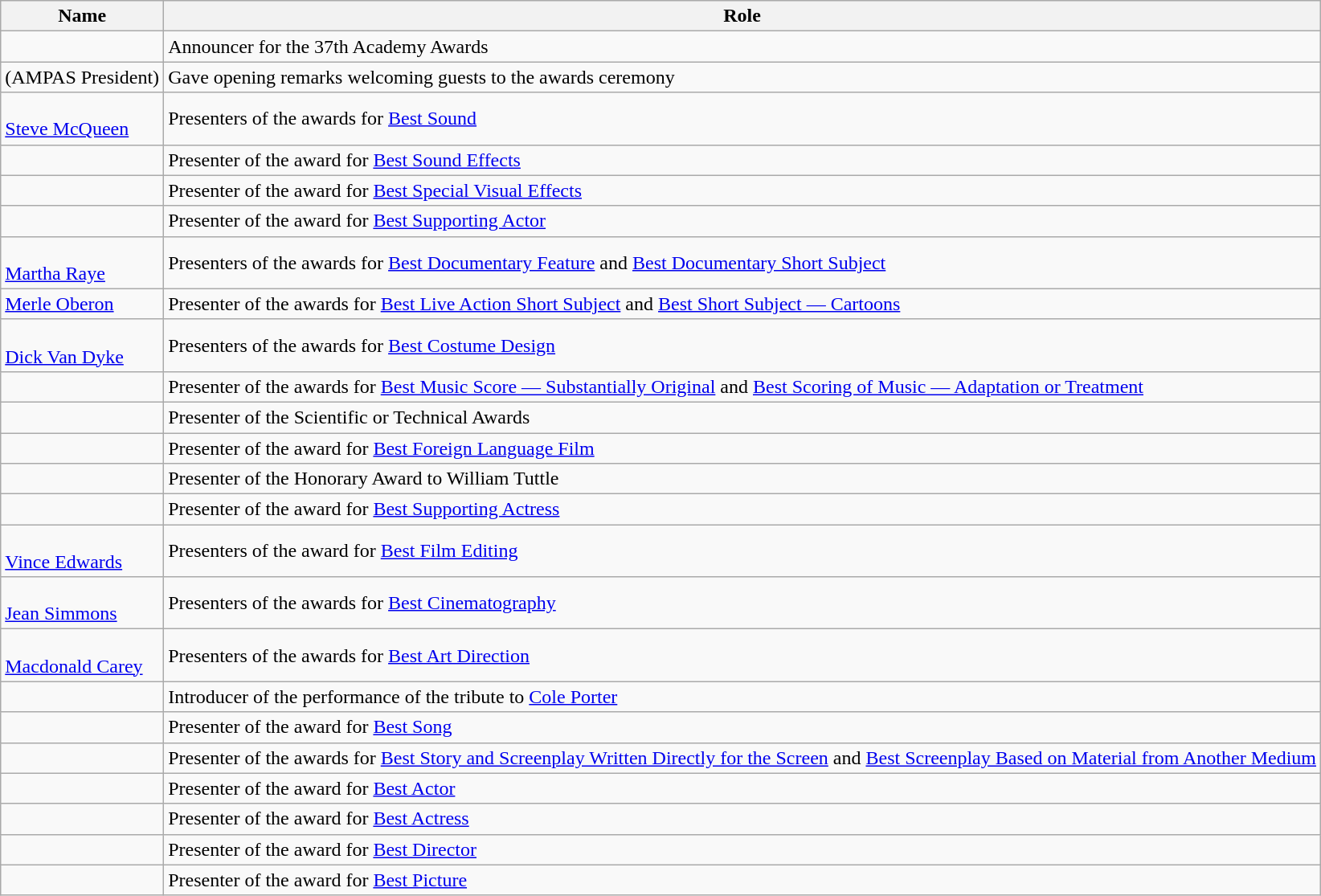<table class="wikitable sortable">
<tr>
<th>Name</th>
<th>Role</th>
</tr>
<tr>
<td></td>
<td>Announcer for the 37th Academy Awards</td>
</tr>
<tr>
<td> (AMPAS President)</td>
<td>Gave opening remarks welcoming guests to the awards ceremony</td>
</tr>
<tr>
<td><br> <a href='#'>Steve McQueen</a></td>
<td>Presenters of the awards for <a href='#'>Best Sound</a></td>
</tr>
<tr>
<td></td>
<td>Presenter of the award for <a href='#'>Best Sound Effects</a></td>
</tr>
<tr>
<td></td>
<td>Presenter of the award for <a href='#'>Best Special Visual Effects</a></td>
</tr>
<tr>
<td></td>
<td>Presenter of the award for <a href='#'>Best Supporting Actor</a></td>
</tr>
<tr>
<td><br><a href='#'>Martha Raye</a></td>
<td>Presenters of the awards for <a href='#'>Best Documentary Feature</a> and <a href='#'>Best Documentary Short Subject</a></td>
</tr>
<tr>
<td><a href='#'>Merle Oberon</a></td>
<td>Presenter of the awards for <a href='#'>Best Live Action Short Subject</a> and <a href='#'>Best Short Subject — Cartoons</a></td>
</tr>
<tr>
<td><br><a href='#'>Dick Van Dyke</a></td>
<td>Presenters of the awards for <a href='#'>Best Costume Design</a></td>
</tr>
<tr>
<td></td>
<td>Presenter of the awards for <a href='#'>Best Music Score — Substantially Original</a> and <a href='#'>Best Scoring of Music — Adaptation or Treatment</a></td>
</tr>
<tr>
<td></td>
<td>Presenter of the Scientific or Technical Awards</td>
</tr>
<tr>
<td></td>
<td>Presenter of the award for <a href='#'>Best Foreign Language Film</a></td>
</tr>
<tr>
<td></td>
<td>Presenter of the Honorary Award to William Tuttle</td>
</tr>
<tr>
<td></td>
<td>Presenter of the award for <a href='#'>Best Supporting Actress</a></td>
</tr>
<tr>
<td><br><a href='#'>Vince Edwards</a></td>
<td>Presenters of the award for <a href='#'>Best Film Editing</a></td>
</tr>
<tr>
<td><br><a href='#'>Jean Simmons</a></td>
<td>Presenters of the awards for <a href='#'>Best Cinematography</a></td>
</tr>
<tr>
<td><br><a href='#'>Macdonald Carey</a></td>
<td>Presenters of the awards for <a href='#'>Best Art Direction</a></td>
</tr>
<tr>
<td></td>
<td>Introducer of the performance of the tribute to <a href='#'>Cole Porter</a></td>
</tr>
<tr>
<td></td>
<td>Presenter of the award for <a href='#'>Best Song</a></td>
</tr>
<tr>
<td></td>
<td>Presenter of the awards for <a href='#'>Best Story and Screenplay Written Directly for the Screen</a> and <a href='#'>Best Screenplay Based on Material from Another Medium</a></td>
</tr>
<tr>
<td></td>
<td>Presenter of the award for <a href='#'>Best Actor</a></td>
</tr>
<tr>
<td></td>
<td>Presenter of the award for <a href='#'>Best Actress</a></td>
</tr>
<tr>
<td></td>
<td>Presenter of the award for <a href='#'>Best Director</a></td>
</tr>
<tr>
<td></td>
<td>Presenter of the award for <a href='#'>Best Picture</a></td>
</tr>
</table>
